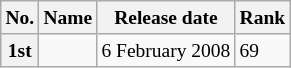<table class=wikitable style="font-size:small">
<tr>
<th>No.</th>
<th>Name</th>
<th>Release date</th>
<th>Rank</th>
</tr>
<tr>
<th>1st</th>
<td></td>
<td>6 February 2008</td>
<td>69</td>
</tr>
</table>
